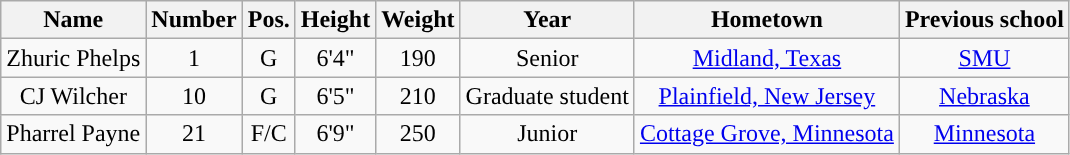<table class="wikitable sortable" style="text-align:center">
<tr align=center>
<th>Name</th>
<th>Number</th>
<th>Pos.</th>
<th>Height</th>
<th>Weight</th>
<th>Year</th>
<th>Hometown</th>
<th class="unsortable">Previous school</th>
</tr>
<tr>
<td>Zhuric Phelps</td>
<td>1</td>
<td>G</td>
<td>6'4"</td>
<td>190</td>
<td>Senior</td>
<td><a href='#'>Midland, Texas</a></td>
<td><a href='#'>SMU</a></td>
</tr>
<tr>
<td>CJ Wilcher</td>
<td>10</td>
<td>G</td>
<td>6'5"</td>
<td>210</td>
<td>Graduate student</td>
<td><a href='#'>Plainfield, New Jersey</a></td>
<td><a href='#'>Nebraska</a></td>
</tr>
<tr>
<td>Pharrel Payne</td>
<td>21</td>
<td>F/C</td>
<td>6'9"</td>
<td>250</td>
<td>Junior</td>
<td><a href='#'>Cottage Grove, Minnesota</a></td>
<td><a href='#'>Minnesota</a></td>
</tr>
</table>
